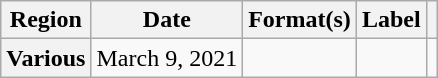<table class="wikitable plainrowheaders">
<tr>
<th>Region</th>
<th>Date</th>
<th>Format(s)</th>
<th>Label</th>
<th></th>
</tr>
<tr>
<th scope="row">Various</th>
<td>March 9, 2021</td>
<td></td>
<td></td>
<td style="text-align:center;"></td>
</tr>
</table>
